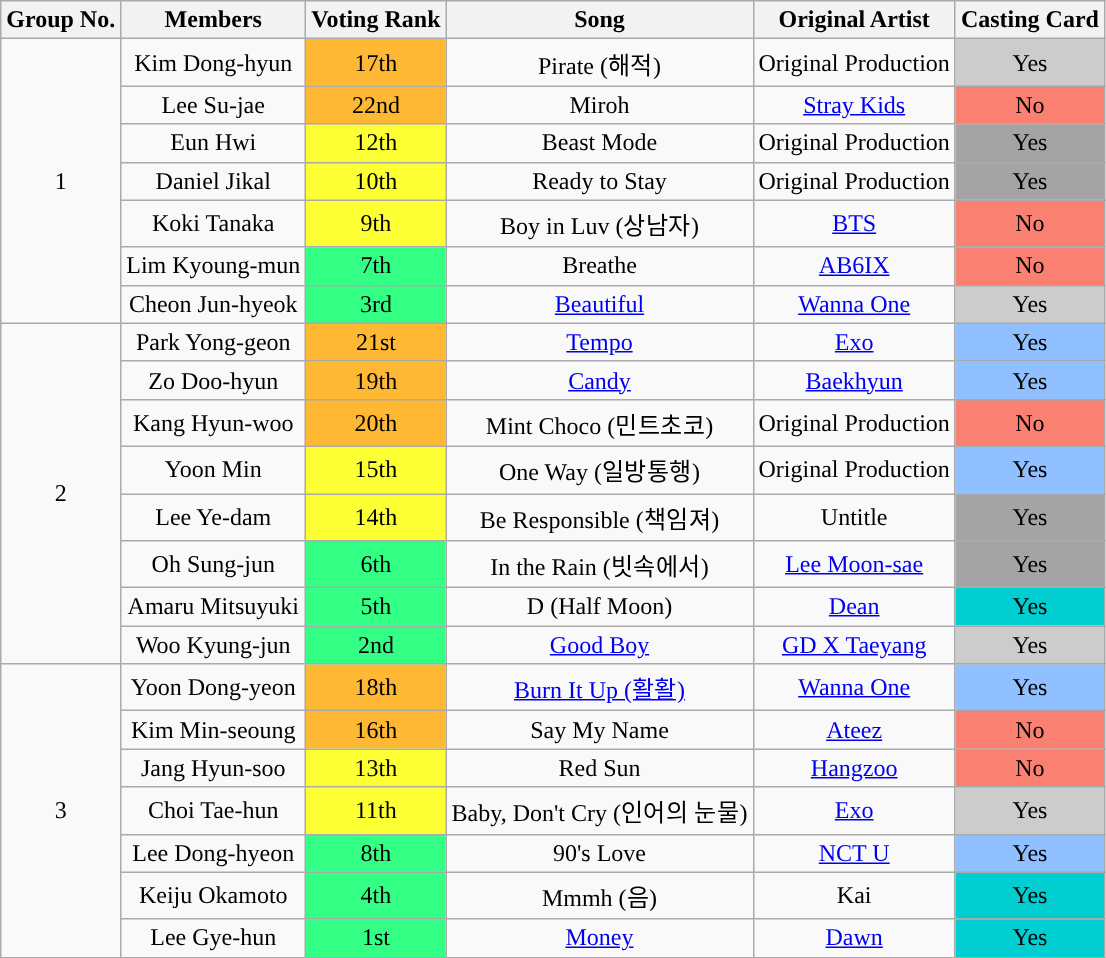<table class="wikitable" style="text-align:center">
<tr>
<th>Group No.</th>
<th>Members</th>
<th>Voting Rank</th>
<th>Song</th>
<th>Original Artist</th>
<th>Casting Card</th>
</tr>
<tr>
<td rowspan="7">1</td>
<td>Kim Dong-hyun</td>
<td style="background:#FFB833;">17th</td>
<td>Pirate (해적)</td>
<td>Original Production</td>
<td style="background:#CCCCCC;">Yes</td>
</tr>
<tr>
<td>Lee Su-jae</td>
<td style="background:#FFB833;">22nd</td>
<td>Miroh</td>
<td><a href='#'>Stray Kids</a></td>
<td style="background:salmon;">No</td>
</tr>
<tr>
<td>Eun Hwi</td>
<td style="background:#FCFF33;">12th</td>
<td>Beast Mode</td>
<td>Original Production</td>
<td style="background:#A4A4A4;">Yes</td>
</tr>
<tr>
<td>Daniel Jikal</td>
<td style="background:#FCFF33;">10th</td>
<td>Ready to Stay</td>
<td>Original Production</td>
<td style="background:#A4A4A4;">Yes</td>
</tr>
<tr>
<td>Koki Tanaka</td>
<td style="background:#FCFF33;">9th</td>
<td>Boy in Luv (상남자)</td>
<td><a href='#'>BTS</a></td>
<td style="background:salmon;">No</td>
</tr>
<tr>
<td>Lim Kyoung-mun</td>
<td style="background:#33FF85;">7th</td>
<td>Breathe</td>
<td><a href='#'>AB6IX</a></td>
<td style="background:salmon;">No</td>
</tr>
<tr>
<td>Cheon Jun-hyeok</td>
<td style="background:#33FF85;">3rd</td>
<td><a href='#'>Beautiful</a></td>
<td><a href='#'>Wanna One</a></td>
<td style="background:#CCCCCC;">Yes</td>
</tr>
<tr>
<td rowspan="8">2</td>
<td>Park Yong-geon</td>
<td style="background:#FFB833;">21st</td>
<td><a href='#'>Tempo</a></td>
<td><a href='#'>Exo</a></td>
<td style="background:#90C0FF;">Yes</td>
</tr>
<tr>
<td>Zo Doo-hyun</td>
<td style="background:#FFB833;">19th</td>
<td><a href='#'>Candy</a></td>
<td><a href='#'>Baekhyun</a></td>
<td style="background:#90C0FF;">Yes</td>
</tr>
<tr>
<td>Kang Hyun-woo</td>
<td style="background:#FFB833;">20th</td>
<td>Mint Choco (민트초코)</td>
<td>Original Production</td>
<td style="background:salmon;">No</td>
</tr>
<tr>
<td>Yoon Min</td>
<td style="background:#FCFF33;">15th</td>
<td>One Way (일방통행)</td>
<td>Original Production</td>
<td style="background:#90C0FF;">Yes</td>
</tr>
<tr>
<td>Lee Ye-dam</td>
<td style="background:#FCFF33;">14th</td>
<td>Be Responsible (책임져)</td>
<td>Untitle</td>
<td style="background:#A4A4A4;">Yes</td>
</tr>
<tr>
<td>Oh Sung-jun</td>
<td style="background:#33FF85;">6th</td>
<td>In the Rain (빗속에서)</td>
<td><a href='#'>Lee Moon-sae</a></td>
<td style="background:#A4A4A4;">Yes</td>
</tr>
<tr>
<td>Amaru Mitsuyuki</td>
<td style="background:#33FF85;">5th</td>
<td>D (Half Moon)</td>
<td><a href='#'>Dean</a></td>
<td style="background:#00CED1;">Yes</td>
</tr>
<tr>
<td>Woo Kyung-jun</td>
<td style="background:#33FF85;">2nd</td>
<td><a href='#'>Good Boy</a></td>
<td><a href='#'>GD X Taeyang</a></td>
<td style="background:#CCCCCC;">Yes</td>
</tr>
<tr>
<td rowspan="7">3</td>
<td>Yoon Dong-yeon</td>
<td style="background:#FFB833;">18th</td>
<td><a href='#'>Burn It Up (활활)</a></td>
<td><a href='#'>Wanna One</a></td>
<td style="background:#90C0FF;">Yes</td>
</tr>
<tr>
<td>Kim Min-seoung</td>
<td style="background:#FFB833;">16th</td>
<td>Say My Name</td>
<td><a href='#'>Ateez</a></td>
<td style="background:salmon;">No</td>
</tr>
<tr>
<td>Jang Hyun-soo</td>
<td style="background:#FCFF33;">13th</td>
<td>Red Sun</td>
<td><a href='#'>Hangzoo</a></td>
<td style="background:salmon;">No</td>
</tr>
<tr>
<td>Choi Tae-hun</td>
<td style="background:#FCFF33;">11th</td>
<td>Baby, Don't Cry (인어의 눈물)</td>
<td><a href='#'>Exo</a></td>
<td style="background:#CCCCCC;">Yes</td>
</tr>
<tr>
<td>Lee Dong-hyeon</td>
<td style="background:#33FF85;">8th</td>
<td>90's Love</td>
<td><a href='#'>NCT U</a></td>
<td style="background:#90C0FF;">Yes</td>
</tr>
<tr>
<td>Keiju Okamoto</td>
<td style="background:#33FF85;">4th</td>
<td>Mmmh (음)</td>
<td>Kai</td>
<td style="background:#00CED1;">Yes</td>
</tr>
<tr>
<td>Lee Gye-hun</td>
<td style="background:#33FF85;">1st</td>
<td><a href='#'>Money</a></td>
<td><a href='#'>Dawn</a></td>
<td style="background:#00CED1;">Yes</td>
</tr>
</table>
